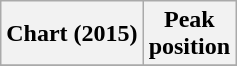<table class="wikitable sortable plainrowheaders" style="text-align:center">
<tr>
<th scope="col">Chart (2015)</th>
<th scope="col">Peak<br> position</th>
</tr>
<tr>
</tr>
</table>
